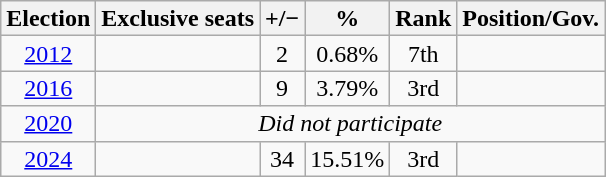<table class="wikitable" style="text-align:center; font-size:100%; line-height:16px;">
<tr>
<th>Election</th>
<th>Exclusive seats</th>
<th>+/−</th>
<th>%</th>
<th>Rank</th>
<th>Position/Gov.</th>
</tr>
<tr>
<td><a href='#'>2012</a></td>
<td></td>
<td> 2</td>
<td>0.68%</td>
<td> 7th</td>
<td></td>
</tr>
<tr>
<td><a href='#'>2016</a></td>
<td></td>
<td> 9</td>
<td>3.79%</td>
<td> 3rd</td>
<td></td>
</tr>
<tr>
<td><a href='#'>2020</a></td>
<td colspan=8 align=center><em>Did not participate</em></td>
</tr>
<tr>
<td><a href='#'>2024</a></td>
<td></td>
<td> 34</td>
<td>15.51%</td>
<td> 3rd</td>
<td></td>
</tr>
</table>
